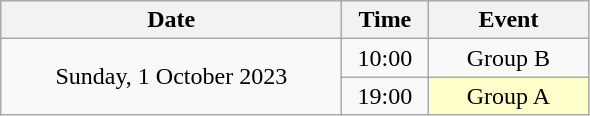<table class="wikitable" style="text-align:center;">
<tr>
<th width=220>Date</th>
<th width=50>Time</th>
<th width=100>Event</th>
</tr>
<tr>
<td rowspan=2>Sunday, 1 October 2023</td>
<td>10:00</td>
<td>Group B</td>
</tr>
<tr>
<td>19:00</td>
<td bgcolor="ffffcc">Group A</td>
</tr>
</table>
